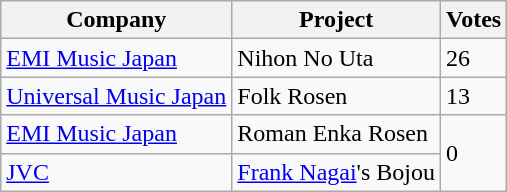<table class="wikitable">
<tr>
<th>Company</th>
<th>Project</th>
<th>Votes</th>
</tr>
<tr>
<td><a href='#'>EMI Music Japan</a></td>
<td>Nihon No Uta</td>
<td>26</td>
</tr>
<tr>
<td><a href='#'>Universal Music Japan</a></td>
<td>Folk Rosen</td>
<td>13</td>
</tr>
<tr>
<td><a href='#'>EMI Music Japan</a></td>
<td>Roman Enka Rosen</td>
<td rowspan=2>0</td>
</tr>
<tr>
<td><a href='#'>JVC</a></td>
<td><a href='#'>Frank Nagai</a>'s Bojou</td>
</tr>
</table>
